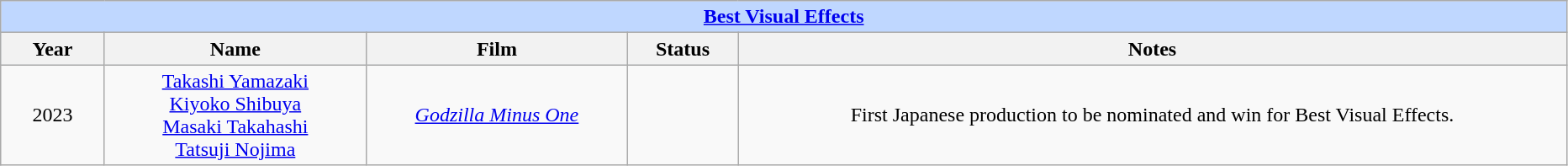<table class="wikitable" style="text-align: center">
<tr style="background:#bfd7ff;">
<td colspan="6" style="text-align:center;"><strong><a href='#'>Best Visual Effects</a></strong></td>
</tr>
<tr style="background:#ebf5ff;">
<th style="width:075px;">Year</th>
<th style="width:200px;">Name</th>
<th style="width:200px;">Film</th>
<th style="width:080px;">Status</th>
<th style="width:650px;">Notes</th>
</tr>
<tr>
<td>2023</td>
<td><a href='#'>Takashi Yamazaki</a><br><a href='#'>Kiyoko Shibuya</a><br><a href='#'>Masaki Takahashi</a><br><a href='#'>Tatsuji Nojima</a></td>
<td><em><a href='#'>Godzilla Minus One</a></em></td>
<td></td>
<td>First Japanese production to be nominated and win for Best Visual Effects.</td>
</tr>
</table>
